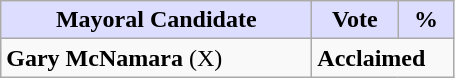<table class="wikitable">
<tr>
<th style="background:#ddf; width:200px;">Mayoral Candidate</th>
<th style="background:#ddf; width:50px;">Vote</th>
<th style="background:#ddf; width:30px;">%</th>
</tr>
<tr>
<td><strong>Gary McNamara</strong> (X)</td>
<td colspan="2"><strong>Acclaimed</strong></td>
</tr>
</table>
